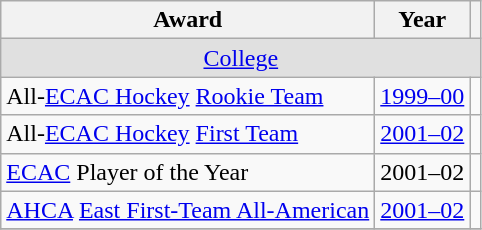<table class="wikitable">
<tr>
<th>Award</th>
<th>Year</th>
<th></th>
</tr>
<tr ALIGN="center" bgcolor="#e0e0e0">
<td colspan="3"><a href='#'>College</a></td>
</tr>
<tr>
<td>All-<a href='#'>ECAC Hockey</a> <a href='#'>Rookie Team</a></td>
<td><a href='#'>1999–00</a></td>
<td></td>
</tr>
<tr>
<td>All-<a href='#'>ECAC Hockey</a> <a href='#'>First Team</a></td>
<td><a href='#'>2001–02</a></td>
<td></td>
</tr>
<tr>
<td><a href='#'>ECAC</a> Player of the Year</td>
<td>2001–02</td>
<td></td>
</tr>
<tr>
<td><a href='#'>AHCA</a> <a href='#'>East First-Team All-American</a></td>
<td><a href='#'>2001–02</a></td>
<td></td>
</tr>
<tr>
</tr>
</table>
